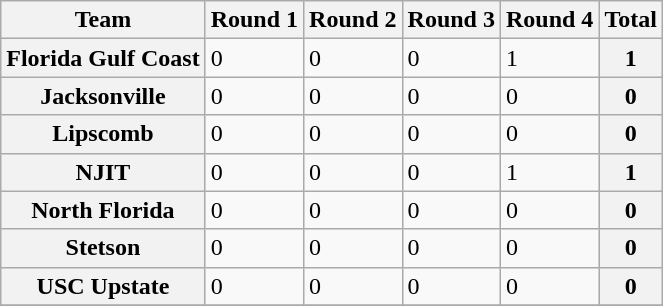<table class="wikitable sortable">
<tr>
<th>Team</th>
<th>Round 1</th>
<th>Round 2</th>
<th>Round 3</th>
<th>Round 4</th>
<th>Total</th>
</tr>
<tr>
<th style=>Florida Gulf Coast</th>
<td>0</td>
<td>0</td>
<td>0</td>
<td>1</td>
<th>1</th>
</tr>
<tr>
<th style=>Jacksonville</th>
<td>0</td>
<td>0</td>
<td>0</td>
<td>0</td>
<th>0</th>
</tr>
<tr>
<th style=>Lipscomb</th>
<td>0</td>
<td>0</td>
<td>0</td>
<td>0</td>
<th>0</th>
</tr>
<tr>
<th style=>NJIT</th>
<td>0</td>
<td>0</td>
<td>0</td>
<td>1</td>
<th>1</th>
</tr>
<tr>
<th style=>North Florida</th>
<td>0</td>
<td>0</td>
<td>0</td>
<td>0</td>
<th>0</th>
</tr>
<tr>
<th style=>Stetson</th>
<td>0</td>
<td>0</td>
<td>0</td>
<td>0</td>
<th>0</th>
</tr>
<tr>
<th style=>USC Upstate</th>
<td>0</td>
<td>0</td>
<td>0</td>
<td>0</td>
<th>0</th>
</tr>
<tr>
</tr>
</table>
